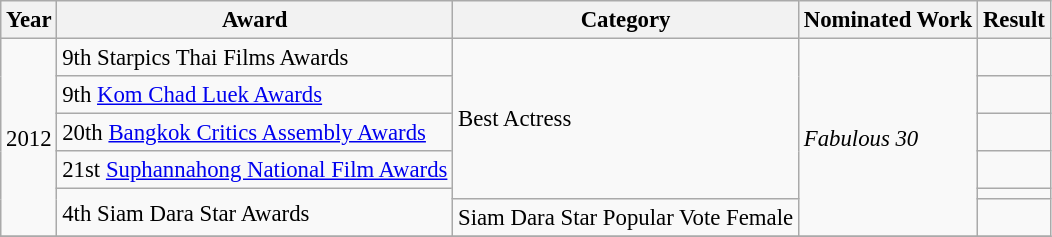<table class="wikitable" style="font-size: 95%;">
<tr>
<th>Year</th>
<th>Award</th>
<th>Category</th>
<th>Nominated Work</th>
<th>Result</th>
</tr>
<tr>
<td rowspan="6">2012</td>
<td>9th Starpics Thai Films Awards</td>
<td rowspan="5">Best Actress</td>
<td rowspan="6"><em>Fabulous 30</em></td>
<td></td>
</tr>
<tr>
<td>9th <a href='#'>Kom Chad Luek Awards</a></td>
<td></td>
</tr>
<tr>
<td>20th <a href='#'>Bangkok Critics Assembly Awards</a></td>
<td></td>
</tr>
<tr>
<td>21st <a href='#'>Suphannahong National Film Awards</a></td>
<td></td>
</tr>
<tr>
<td rowspan="2">4th Siam Dara Star Awards</td>
<td></td>
</tr>
<tr>
<td>Siam Dara Star Popular Vote Female</td>
<td></td>
</tr>
<tr>
</tr>
</table>
